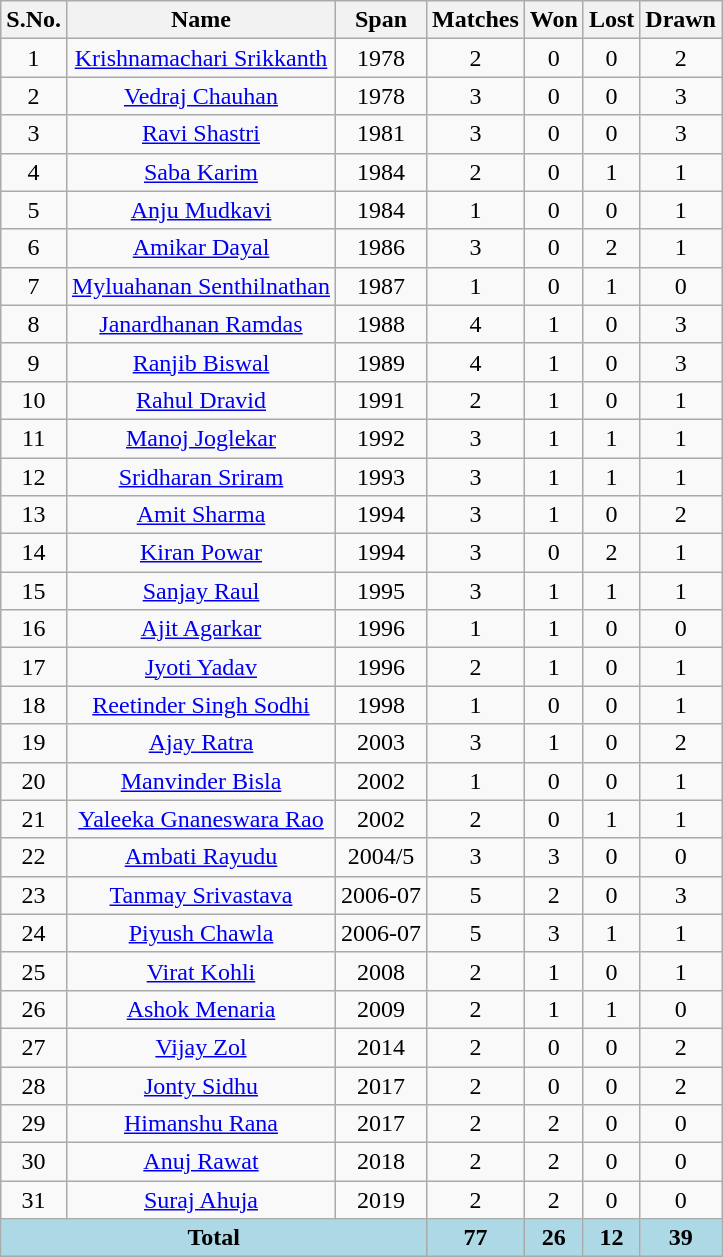<table class="sortable wikitable"style="text-align:center;"style="font-size: 90%">
<tr>
<th>S.No.</th>
<th>Name</th>
<th>Span</th>
<th>Matches</th>
<th>Won</th>
<th>Lost</th>
<th>Drawn</th>
</tr>
<tr>
<td>1</td>
<td><a href='#'>Krishnamachari Srikkanth</a></td>
<td>1978</td>
<td>2</td>
<td>0</td>
<td>0</td>
<td>2</td>
</tr>
<tr>
<td>2</td>
<td><a href='#'>Vedraj Chauhan</a></td>
<td>1978</td>
<td>3</td>
<td>0</td>
<td>0</td>
<td>3</td>
</tr>
<tr>
<td>3</td>
<td><a href='#'>Ravi Shastri</a></td>
<td>1981</td>
<td>3</td>
<td>0</td>
<td>0</td>
<td>3</td>
</tr>
<tr>
<td>4</td>
<td><a href='#'>Saba Karim</a></td>
<td>1984</td>
<td>2</td>
<td>0</td>
<td>1</td>
<td>1</td>
</tr>
<tr>
<td>5</td>
<td><a href='#'>Anju Mudkavi</a></td>
<td>1984</td>
<td>1</td>
<td>0</td>
<td>0</td>
<td>1</td>
</tr>
<tr>
<td>6</td>
<td><a href='#'>Amikar Dayal</a></td>
<td>1986</td>
<td>3</td>
<td>0</td>
<td>2</td>
<td>1</td>
</tr>
<tr>
<td>7</td>
<td><a href='#'>Myluahanan Senthilnathan</a></td>
<td>1987</td>
<td>1</td>
<td>0</td>
<td>1</td>
<td>0</td>
</tr>
<tr>
<td>8</td>
<td><a href='#'>Janardhanan Ramdas</a></td>
<td>1988</td>
<td>4</td>
<td>1</td>
<td>0</td>
<td>3</td>
</tr>
<tr>
<td>9</td>
<td><a href='#'>Ranjib Biswal</a></td>
<td>1989</td>
<td>4</td>
<td>1</td>
<td>0</td>
<td>3</td>
</tr>
<tr>
<td>10</td>
<td><a href='#'>Rahul Dravid</a></td>
<td>1991</td>
<td>2</td>
<td>1</td>
<td>0</td>
<td>1</td>
</tr>
<tr>
<td>11</td>
<td><a href='#'>Manoj Joglekar</a></td>
<td>1992</td>
<td>3</td>
<td>1</td>
<td>1</td>
<td>1</td>
</tr>
<tr>
<td>12</td>
<td><a href='#'>Sridharan Sriram</a></td>
<td>1993</td>
<td>3</td>
<td>1</td>
<td>1</td>
<td>1</td>
</tr>
<tr>
<td>13</td>
<td><a href='#'>Amit Sharma</a></td>
<td>1994</td>
<td>3</td>
<td>1</td>
<td>0</td>
<td>2</td>
</tr>
<tr>
<td>14</td>
<td><a href='#'>Kiran Powar</a></td>
<td>1994</td>
<td>3</td>
<td>0</td>
<td>2</td>
<td>1</td>
</tr>
<tr>
<td>15</td>
<td><a href='#'>Sanjay Raul</a></td>
<td>1995</td>
<td>3</td>
<td>1</td>
<td>1</td>
<td>1</td>
</tr>
<tr>
<td>16</td>
<td><a href='#'>Ajit Agarkar</a></td>
<td>1996</td>
<td>1</td>
<td>1</td>
<td>0</td>
<td>0</td>
</tr>
<tr>
<td>17</td>
<td><a href='#'>Jyoti Yadav</a></td>
<td>1996</td>
<td>2</td>
<td>1</td>
<td>0</td>
<td>1</td>
</tr>
<tr>
<td>18</td>
<td><a href='#'>Reetinder Singh Sodhi</a></td>
<td>1998</td>
<td>1</td>
<td>0</td>
<td>0</td>
<td>1</td>
</tr>
<tr>
<td>19</td>
<td><a href='#'>Ajay Ratra</a></td>
<td>2003</td>
<td>3</td>
<td>1</td>
<td>0</td>
<td>2</td>
</tr>
<tr>
<td>20</td>
<td><a href='#'>Manvinder Bisla</a></td>
<td>2002</td>
<td>1</td>
<td>0</td>
<td>0</td>
<td>1</td>
</tr>
<tr>
<td>21</td>
<td><a href='#'>Yaleeka Gnaneswara Rao</a></td>
<td>2002</td>
<td>2</td>
<td>0</td>
<td>1</td>
<td>1</td>
</tr>
<tr>
<td>22</td>
<td><a href='#'>Ambati Rayudu</a></td>
<td>2004/5</td>
<td>3</td>
<td>3</td>
<td>0</td>
<td>0</td>
</tr>
<tr>
<td>23</td>
<td><a href='#'>Tanmay Srivastava</a></td>
<td>2006-07</td>
<td>5</td>
<td>2</td>
<td>0</td>
<td>3</td>
</tr>
<tr>
<td>24</td>
<td><a href='#'>Piyush Chawla</a></td>
<td>2006-07</td>
<td>5</td>
<td>3</td>
<td>1</td>
<td>1</td>
</tr>
<tr>
<td>25</td>
<td><a href='#'>Virat Kohli</a></td>
<td>2008</td>
<td>2</td>
<td>1</td>
<td>0</td>
<td>1</td>
</tr>
<tr>
<td>26</td>
<td><a href='#'>Ashok Menaria</a></td>
<td>2009</td>
<td>2</td>
<td>1</td>
<td>1</td>
<td>0</td>
</tr>
<tr>
<td>27</td>
<td><a href='#'>Vijay Zol</a></td>
<td>2014</td>
<td>2</td>
<td>0</td>
<td>0</td>
<td>2</td>
</tr>
<tr>
<td>28</td>
<td><a href='#'>Jonty Sidhu</a></td>
<td>2017</td>
<td>2</td>
<td>0</td>
<td>0</td>
<td>2</td>
</tr>
<tr>
<td>29</td>
<td><a href='#'>Himanshu Rana</a></td>
<td>2017</td>
<td>2</td>
<td>2</td>
<td>0</td>
<td>0</td>
</tr>
<tr>
<td>30</td>
<td><a href='#'>Anuj Rawat</a></td>
<td>2018</td>
<td>2</td>
<td>2</td>
<td>0</td>
<td>0</td>
</tr>
<tr>
<td>31</td>
<td><a href='#'>Suraj Ahuja</a></td>
<td>2019</td>
<td>2</td>
<td>2</td>
<td>0</td>
<td>0</td>
</tr>
<tr bgcolor="lightblue">
<td colspan=3><strong>Total</strong></td>
<td><strong>77</strong></td>
<td><strong>26</strong></td>
<td><strong>12</strong></td>
<td><strong>39</strong></td>
</tr>
</table>
